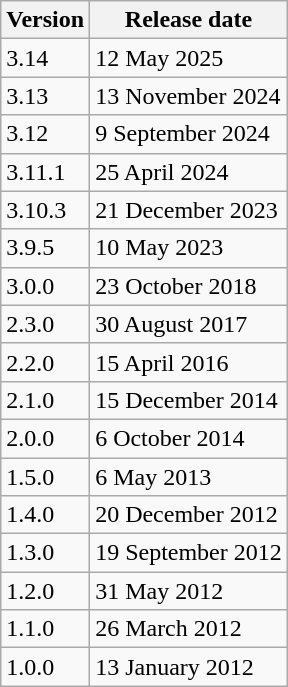<table class="wikitable">
<tr>
<th>Version</th>
<th>Release date</th>
</tr>
<tr>
<td>3.14</td>
<td>12 May 2025</td>
</tr>
<tr>
<td>3.13</td>
<td>13 November 2024</td>
</tr>
<tr>
<td>3.12</td>
<td>9 September 2024</td>
</tr>
<tr>
<td>3.11.1</td>
<td>25 April 2024</td>
</tr>
<tr>
<td>3.10.3</td>
<td>21 December 2023</td>
</tr>
<tr>
<td>3.9.5</td>
<td>10 May 2023</td>
</tr>
<tr>
<td>3.0.0</td>
<td>23 October 2018</td>
</tr>
<tr>
<td>2.3.0</td>
<td>30 August 2017</td>
</tr>
<tr>
<td>2.2.0</td>
<td>15 April 2016</td>
</tr>
<tr>
<td>2.1.0</td>
<td>15 December 2014</td>
</tr>
<tr>
<td>2.0.0</td>
<td>6 October 2014</td>
</tr>
<tr>
<td>1.5.0</td>
<td>6 May 2013</td>
</tr>
<tr>
<td>1.4.0</td>
<td>20 December 2012</td>
</tr>
<tr>
<td>1.3.0</td>
<td>19 September 2012</td>
</tr>
<tr>
<td>1.2.0</td>
<td>31 May 2012</td>
</tr>
<tr>
<td>1.1.0</td>
<td>26 March 2012</td>
</tr>
<tr>
<td>1.0.0</td>
<td>13 January 2012</td>
</tr>
</table>
